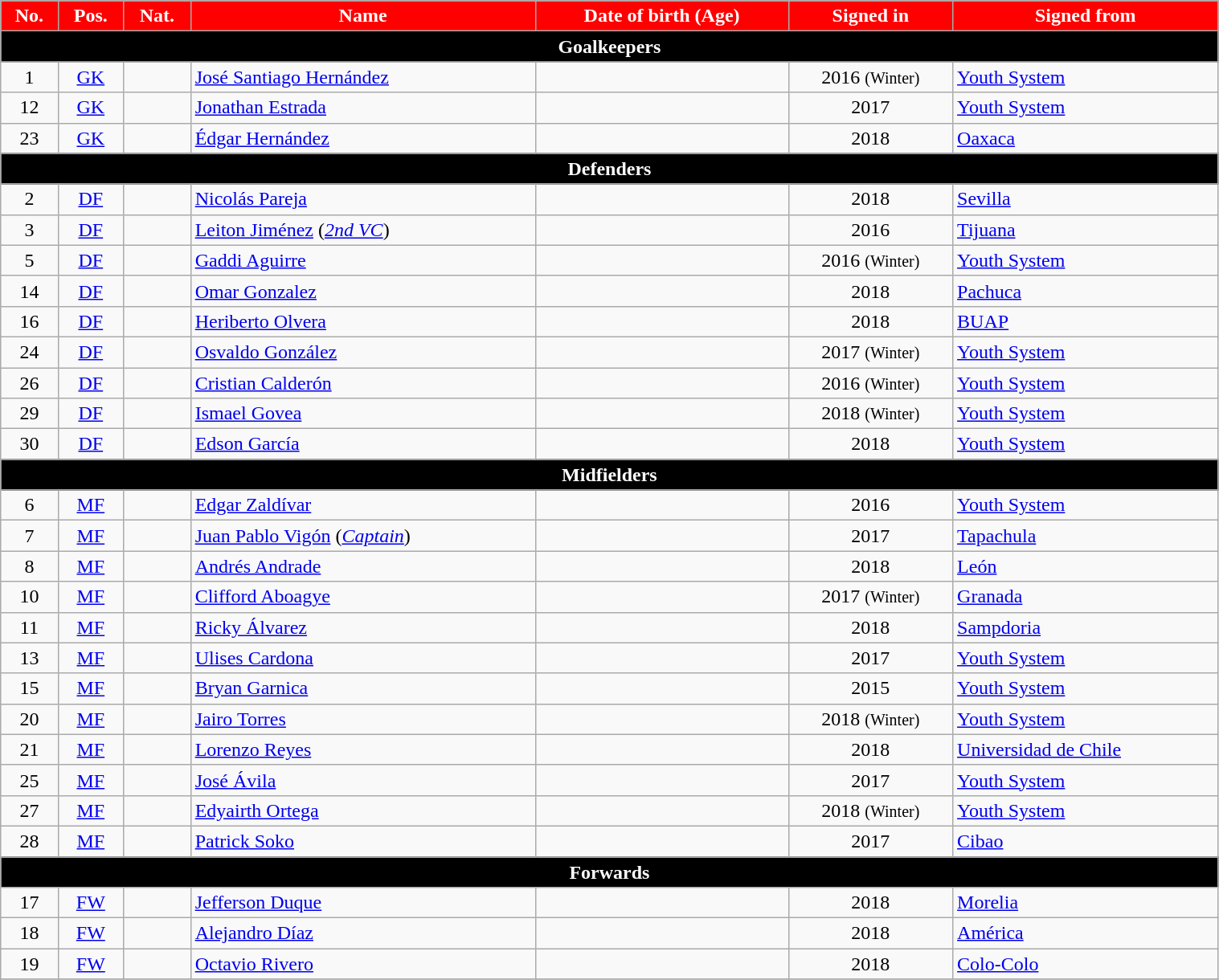<table class="wikitable" style="text-align:center; font-size:100%;width:80%;">
<tr>
<th style="background:#FF0000; color:white; text-align:center;">No.</th>
<th style="background:#FF0000; color:white; text-align:center;">Pos.</th>
<th style="background:#FF0000; color:white; text-align:center;">Nat.</th>
<th style="background:#FF0000; color:white; text-align:center;">Name</th>
<th style="background:#FF0000; color:white; text-align:center;">Date of birth (Age)</th>
<th style="background:#FF0000; color:white; text-align:center;">Signed in</th>
<th style="background:#FF0000; color:white; text-align:center;">Signed from</th>
</tr>
<tr>
<th colspan="7" style="background:black; color:white; text-align:center">Goalkeepers</th>
</tr>
<tr>
<td>1</td>
<td><a href='#'>GK</a></td>
<td></td>
<td align=left><a href='#'>José Santiago Hernández</a></td>
<td></td>
<td>2016 <small>(Winter)</small></td>
<td align=left> <a href='#'>Youth System</a></td>
</tr>
<tr>
<td>12</td>
<td><a href='#'>GK</a></td>
<td></td>
<td align=left><a href='#'>Jonathan Estrada</a></td>
<td></td>
<td>2017</td>
<td align=left> <a href='#'>Youth System</a></td>
</tr>
<tr>
<td>23</td>
<td><a href='#'>GK</a></td>
<td></td>
<td align=left><a href='#'>Édgar Hernández</a></td>
<td></td>
<td>2018</td>
<td align=left> <a href='#'>Oaxaca</a></td>
</tr>
<tr>
<th colspan="7" style="background:black; color:white; text-align:center">Defenders</th>
</tr>
<tr>
<td>2</td>
<td><a href='#'>DF</a></td>
<td></td>
<td align=left><a href='#'>Nicolás Pareja</a></td>
<td></td>
<td>2018</td>
<td align=left> <a href='#'>Sevilla</a></td>
</tr>
<tr>
<td>3</td>
<td><a href='#'>DF</a></td>
<td></td>
<td align=left><a href='#'>Leiton Jiménez</a> (<em><a href='#'>2nd VC</a></em>)</td>
<td></td>
<td>2016</td>
<td align=left> <a href='#'>Tijuana</a></td>
</tr>
<tr>
<td>5</td>
<td><a href='#'>DF</a></td>
<td></td>
<td align=left><a href='#'>Gaddi Aguirre</a></td>
<td></td>
<td>2016 <small>(Winter)</small></td>
<td align=left> <a href='#'>Youth System</a></td>
</tr>
<tr>
<td>14</td>
<td><a href='#'>DF</a></td>
<td></td>
<td align=left><a href='#'>Omar Gonzalez</a></td>
<td></td>
<td>2018</td>
<td align=left> <a href='#'>Pachuca</a></td>
</tr>
<tr>
<td>16</td>
<td><a href='#'>DF</a></td>
<td></td>
<td align=left><a href='#'>Heriberto Olvera</a></td>
<td></td>
<td>2018</td>
<td align=left> <a href='#'>BUAP</a></td>
</tr>
<tr>
<td>24</td>
<td><a href='#'>DF</a></td>
<td></td>
<td align=left><a href='#'>Osvaldo González</a></td>
<td></td>
<td>2017 <small>(Winter)</small></td>
<td align=left> <a href='#'>Youth System</a></td>
</tr>
<tr>
<td>26</td>
<td><a href='#'>DF</a></td>
<td></td>
<td align=left><a href='#'>Cristian Calderón</a></td>
<td></td>
<td>2016 <small>(Winter)</small></td>
<td align=left> <a href='#'>Youth System</a></td>
</tr>
<tr>
<td>29</td>
<td><a href='#'>DF</a></td>
<td></td>
<td align=left><a href='#'>Ismael Govea</a></td>
<td></td>
<td>2018 <small>(Winter)</small></td>
<td align=left> <a href='#'>Youth System</a></td>
</tr>
<tr>
<td>30</td>
<td><a href='#'>DF</a></td>
<td></td>
<td align=left><a href='#'>Edson García</a></td>
<td></td>
<td>2018</td>
<td align=left> <a href='#'>Youth System</a></td>
</tr>
<tr>
<th colspan="7" style="background:black; color:white; text-align:center">Midfielders</th>
</tr>
<tr>
<td>6</td>
<td><a href='#'>MF</a></td>
<td></td>
<td align=left><a href='#'>Edgar Zaldívar</a></td>
<td></td>
<td>2016</td>
<td align=left> <a href='#'>Youth System</a></td>
</tr>
<tr>
<td>7</td>
<td><a href='#'>MF</a></td>
<td></td>
<td align=left><a href='#'>Juan Pablo Vigón</a> (<em><a href='#'>Captain</a></em>)</td>
<td></td>
<td>2017</td>
<td align=left> <a href='#'>Tapachula</a></td>
</tr>
<tr>
<td>8</td>
<td><a href='#'>MF</a></td>
<td></td>
<td align=left><a href='#'>Andrés Andrade</a></td>
<td></td>
<td>2018</td>
<td align=left> <a href='#'>León</a></td>
</tr>
<tr>
<td>10</td>
<td><a href='#'>MF</a></td>
<td></td>
<td align=left><a href='#'>Clifford Aboagye</a></td>
<td></td>
<td>2017 <small>(Winter)</small></td>
<td align=left> <a href='#'>Granada</a></td>
</tr>
<tr>
<td>11</td>
<td><a href='#'>MF</a></td>
<td></td>
<td align=left><a href='#'>Ricky Álvarez</a></td>
<td></td>
<td>2018</td>
<td align=left> <a href='#'>Sampdoria</a></td>
</tr>
<tr>
<td>13</td>
<td><a href='#'>MF</a></td>
<td></td>
<td align=left><a href='#'>Ulises Cardona</a></td>
<td></td>
<td>2017</td>
<td align=left> <a href='#'>Youth System</a></td>
</tr>
<tr>
<td>15</td>
<td><a href='#'>MF</a></td>
<td></td>
<td align=left><a href='#'>Bryan Garnica</a></td>
<td></td>
<td>2015</td>
<td align=left> <a href='#'>Youth System</a></td>
</tr>
<tr>
<td>20</td>
<td><a href='#'>MF</a></td>
<td></td>
<td align=left><a href='#'>Jairo Torres</a></td>
<td></td>
<td>2018 <small>(Winter)</small></td>
<td align=left> <a href='#'>Youth System</a></td>
</tr>
<tr>
<td>21</td>
<td><a href='#'>MF</a></td>
<td></td>
<td align=left><a href='#'>Lorenzo Reyes</a></td>
<td></td>
<td>2018</td>
<td align=left> <a href='#'>Universidad de Chile</a></td>
</tr>
<tr>
<td>25</td>
<td><a href='#'>MF</a></td>
<td></td>
<td align=left><a href='#'>José Ávila</a></td>
<td></td>
<td>2017</td>
<td align=left> <a href='#'>Youth System</a></td>
</tr>
<tr>
<td>27</td>
<td><a href='#'>MF</a></td>
<td></td>
<td align=left><a href='#'>Edyairth Ortega</a></td>
<td></td>
<td>2018 <small>(Winter)</small></td>
<td align=left> <a href='#'>Youth System</a></td>
</tr>
<tr>
<td>28</td>
<td><a href='#'>MF</a></td>
<td></td>
<td align=left><a href='#'>Patrick Soko</a></td>
<td></td>
<td>2017</td>
<td align=left> <a href='#'>Cibao</a></td>
</tr>
<tr>
<th colspan="7" style="background:black; color:white; text-align:center">Forwards</th>
</tr>
<tr>
<td>17</td>
<td><a href='#'>FW</a></td>
<td></td>
<td align=left><a href='#'>Jefferson Duque</a></td>
<td></td>
<td>2018</td>
<td align=left> <a href='#'>Morelia</a></td>
</tr>
<tr>
<td>18</td>
<td><a href='#'>FW</a></td>
<td></td>
<td align=left><a href='#'>Alejandro Díaz</a></td>
<td></td>
<td>2018</td>
<td align=left> <a href='#'>América</a></td>
</tr>
<tr>
<td>19</td>
<td><a href='#'>FW</a></td>
<td></td>
<td align=left><a href='#'>Octavio Rivero</a></td>
<td></td>
<td>2018</td>
<td align=left> <a href='#'>Colo-Colo</a></td>
</tr>
<tr>
</tr>
</table>
